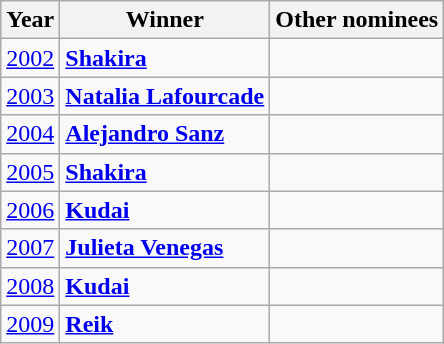<table class="wikitable">
<tr>
<th>Year</th>
<th>Winner</th>
<th>Other nominees</th>
</tr>
<tr>
<td><a href='#'>2002</a></td>
<td><strong><a href='#'>Shakira</a></strong></td>
<td></td>
</tr>
<tr>
<td><a href='#'>2003</a></td>
<td><strong><a href='#'>Natalia Lafourcade</a></strong></td>
<td></td>
</tr>
<tr>
<td><a href='#'>2004</a></td>
<td><strong><a href='#'>Alejandro Sanz</a></strong></td>
<td></td>
</tr>
<tr>
<td><a href='#'>2005</a></td>
<td><strong><a href='#'>Shakira</a></strong></td>
<td></td>
</tr>
<tr>
<td><a href='#'>2006</a></td>
<td><strong><a href='#'>Kudai</a></strong></td>
<td></td>
</tr>
<tr>
<td><a href='#'>2007</a></td>
<td><strong><a href='#'>Julieta Venegas</a></strong></td>
<td></td>
</tr>
<tr>
<td><a href='#'>2008</a></td>
<td><strong><a href='#'>Kudai</a></strong></td>
<td></td>
</tr>
<tr>
<td><a href='#'>2009</a></td>
<td><strong><a href='#'>Reik</a></strong></td>
<td></td>
</tr>
</table>
